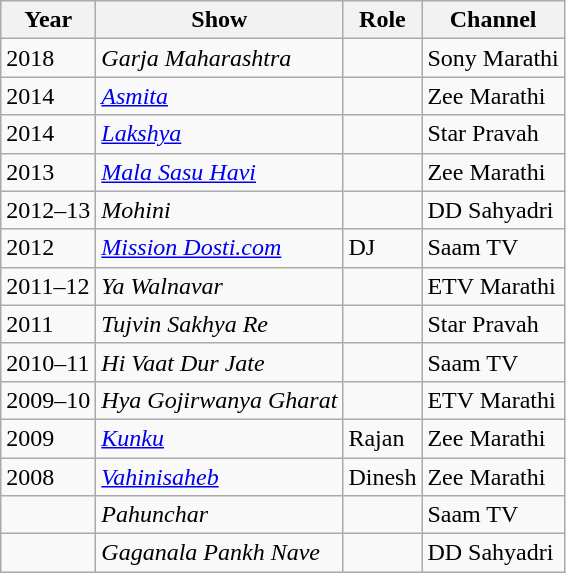<table class="wikitable sortable" style="font-size:100%">
<tr style="text-align:center;">
<th>Year</th>
<th>Show</th>
<th>Role</th>
<th>Channel</th>
</tr>
<tr>
<td>2018</td>
<td><em>Garja Maharashtra</em></td>
<td></td>
<td>Sony Marathi</td>
</tr>
<tr>
<td>2014</td>
<td><em><a href='#'>Asmita</a></em></td>
<td></td>
<td>Zee Marathi</td>
</tr>
<tr>
<td>2014</td>
<td><em><a href='#'>Lakshya</a></em></td>
<td></td>
<td>Star Pravah</td>
</tr>
<tr>
<td>2013</td>
<td><em><a href='#'>Mala Sasu Havi</a></em></td>
<td></td>
<td>Zee Marathi</td>
</tr>
<tr>
<td>2012–13</td>
<td><em>Mohini</em></td>
<td></td>
<td>DD Sahyadri</td>
</tr>
<tr>
<td>2012</td>
<td><em><a href='#'>Mission Dosti.com</a></em></td>
<td>DJ</td>
<td>Saam TV</td>
</tr>
<tr>
<td>2011–12</td>
<td><em>Ya Walnavar</em></td>
<td></td>
<td>ETV Marathi</td>
</tr>
<tr>
<td>2011</td>
<td><em>Tujvin Sakhya Re</em></td>
<td></td>
<td>Star Pravah</td>
</tr>
<tr>
<td>2010–11</td>
<td><em>Hi Vaat Dur Jate</em></td>
<td></td>
<td>Saam TV</td>
</tr>
<tr>
<td>2009–10</td>
<td><em>Hya Gojirwanya Gharat</em></td>
<td></td>
<td>ETV Marathi</td>
</tr>
<tr>
<td>2009</td>
<td><em><a href='#'>Kunku</a></em></td>
<td>Rajan</td>
<td>Zee Marathi</td>
</tr>
<tr>
<td>2008</td>
<td><em><a href='#'>Vahinisaheb</a></em></td>
<td>Dinesh</td>
<td>Zee Marathi</td>
</tr>
<tr>
<td></td>
<td><em>Pahunchar</em></td>
<td></td>
<td>Saam TV</td>
</tr>
<tr>
<td></td>
<td><em>Gaganala Pankh Nave</em></td>
<td></td>
<td>DD Sahyadri</td>
</tr>
</table>
